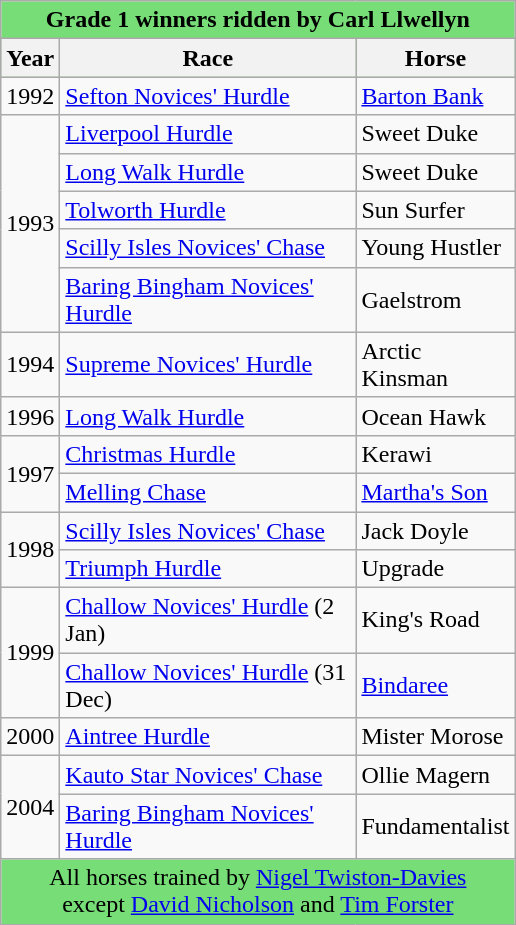<table class = "sortable wikitable">
<tr bgcolor="#77dd77" align="center">
<td colspan=3 style="text-align:center;"><strong>Grade 1 winners ridden by Carl Llwellyn</strong></td>
</tr>
<tr bgcolor="#77dd77" align="center"|font-size:90%">
<th>Year</th>
<th>Race</th>
<th>Horse</th>
</tr>
<tr>
<td width=30px>1992</td>
<td width=190px><a href='#'>Sefton Novices' Hurdle</a></td>
<td width=60px><a href='#'>Barton Bank</a> </td>
</tr>
<tr>
<td rowspan="5">1993</td>
<td><a href='#'>Liverpool Hurdle</a></td>
<td>Sweet Duke</td>
</tr>
<tr>
<td><a href='#'>Long Walk Hurdle</a></td>
<td>Sweet Duke</td>
</tr>
<tr>
<td><a href='#'>Tolworth Hurdle</a></td>
<td>Sun Surfer </td>
</tr>
<tr>
<td><a href='#'>Scilly Isles Novices' Chase</a></td>
<td>Young Hustler</td>
</tr>
<tr>
<td><a href='#'>Baring Bingham Novices' Hurdle</a></td>
<td>Gaelstrom</td>
</tr>
<tr>
<td>1994</td>
<td><a href='#'>Supreme Novices' Hurdle</a></td>
<td>Arctic Kinsman</td>
</tr>
<tr>
<td>1996</td>
<td><a href='#'>Long Walk Hurdle</a></td>
<td>Ocean Hawk</td>
</tr>
<tr>
<td rowspan="2">1997</td>
<td><a href='#'>Christmas Hurdle</a></td>
<td>Kerawi</td>
</tr>
<tr>
<td><a href='#'>Melling Chase</a></td>
<td><a href='#'>Martha's Son</a> </td>
</tr>
<tr>
<td rowspan="2">1998</td>
<td><a href='#'>Scilly Isles Novices' Chase</a></td>
<td>Jack Doyle</td>
</tr>
<tr>
<td><a href='#'>Triumph Hurdle</a></td>
<td>Upgrade</td>
</tr>
<tr>
<td rowspan="2">1999</td>
<td><a href='#'>Challow Novices' Hurdle</a> (2 Jan)</td>
<td>King's Road</td>
</tr>
<tr>
<td><a href='#'>Challow Novices' Hurdle</a> (31 Dec)</td>
<td><a href='#'>Bindaree</a></td>
</tr>
<tr>
<td>2000</td>
<td><a href='#'>Aintree Hurdle</a></td>
<td>Mister Morose</td>
</tr>
<tr>
<td rowspan="2">2004</td>
<td><a href='#'>Kauto Star Novices' Chase</a></td>
<td>Ollie Magern</td>
</tr>
<tr>
<td><a href='#'>Baring Bingham Novices' Hurdle</a></td>
<td>Fundamentalist</td>
</tr>
<tr style="text-align:center; background:#77dd77;">
<td colspan=3>All horses trained by <a href='#'>Nigel Twiston-Davies</a> <br> except  <a href='#'>David Nicholson</a> and  <a href='#'>Tim Forster</a></td>
</tr>
</table>
